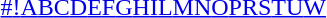<table id="toc" class="toc" summary="Class">
<tr>
<th></th>
</tr>
<tr>
<td style="text-align:center;"><a href='#'>#</a><a href='#'>!</a><a href='#'>A</a><a href='#'>B</a><a href='#'>C</a><a href='#'>D</a><a href='#'>E</a><a href='#'>F</a><a href='#'>G</a><a href='#'>H</a><a href='#'>I</a><a href='#'>L</a><a href='#'>M</a><a href='#'>N</a><a href='#'>O</a><a href='#'>P</a><a href='#'>R</a><a href='#'>S</a><a href='#'>T</a><a href='#'>U</a><a href='#'>W</a></td>
</tr>
</table>
